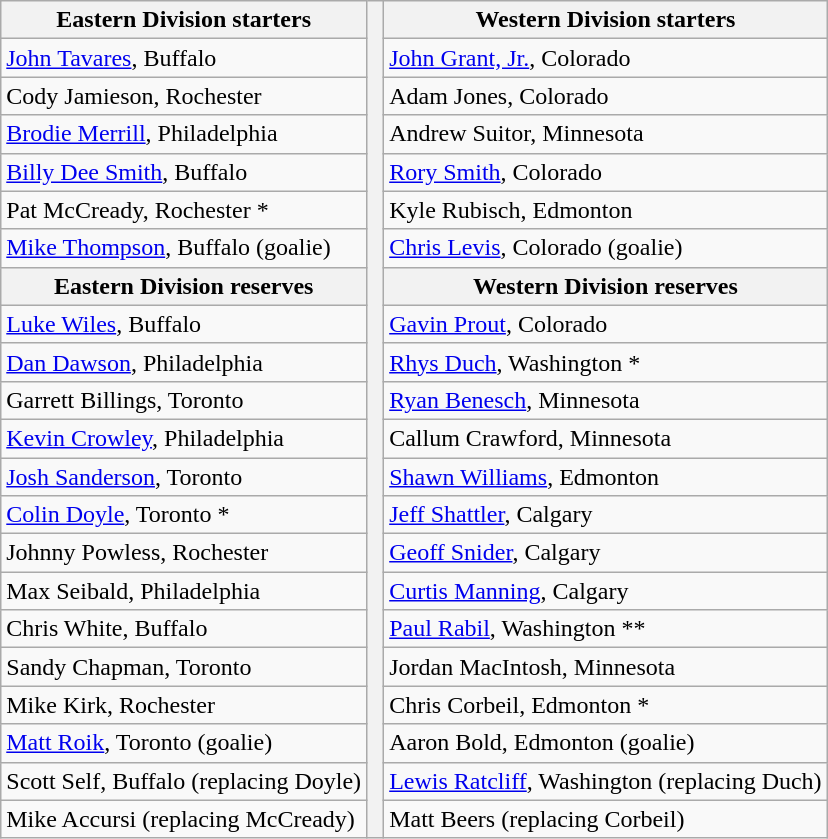<table class="wikitable">
<tr>
<th>Eastern Division starters</th>
<th rowspan="24"> </th>
<th>Western Division starters</th>
</tr>
<tr>
<td><a href='#'>John Tavares</a>, Buffalo</td>
<td><a href='#'>John Grant, Jr.</a>, Colorado</td>
</tr>
<tr>
<td>Cody Jamieson, Rochester</td>
<td>Adam Jones, Colorado</td>
</tr>
<tr>
<td><a href='#'>Brodie Merrill</a>, Philadelphia</td>
<td>Andrew Suitor, Minnesota</td>
</tr>
<tr>
<td><a href='#'>Billy Dee Smith</a>, Buffalo</td>
<td><a href='#'>Rory Smith</a>, Colorado</td>
</tr>
<tr>
<td>Pat McCready, Rochester *</td>
<td>Kyle Rubisch, Edmonton</td>
</tr>
<tr>
<td><a href='#'>Mike Thompson</a>, Buffalo (goalie)</td>
<td><a href='#'>Chris Levis</a>, Colorado (goalie)</td>
</tr>
<tr>
<th>Eastern Division reserves</th>
<th>Western Division reserves</th>
</tr>
<tr>
<td><a href='#'>Luke Wiles</a>, Buffalo</td>
<td><a href='#'>Gavin Prout</a>, Colorado</td>
</tr>
<tr>
<td><a href='#'>Dan Dawson</a>, Philadelphia</td>
<td><a href='#'>Rhys Duch</a>, Washington *</td>
</tr>
<tr>
<td>Garrett Billings, Toronto</td>
<td><a href='#'>Ryan Benesch</a>, Minnesota</td>
</tr>
<tr>
<td><a href='#'>Kevin Crowley</a>, Philadelphia</td>
<td>Callum Crawford, Minnesota</td>
</tr>
<tr>
<td><a href='#'>Josh Sanderson</a>, Toronto</td>
<td><a href='#'>Shawn Williams</a>, Edmonton</td>
</tr>
<tr>
<td><a href='#'>Colin Doyle</a>, Toronto *</td>
<td><a href='#'>Jeff Shattler</a>, Calgary</td>
</tr>
<tr>
<td>Johnny Powless, Rochester</td>
<td><a href='#'>Geoff Snider</a>, Calgary</td>
</tr>
<tr>
<td>Max Seibald, Philadelphia</td>
<td><a href='#'>Curtis Manning</a>, Calgary</td>
</tr>
<tr>
<td>Chris White, Buffalo</td>
<td><a href='#'>Paul Rabil</a>, Washington **</td>
</tr>
<tr>
<td>Sandy Chapman, Toronto</td>
<td>Jordan MacIntosh, Minnesota</td>
</tr>
<tr>
<td>Mike Kirk, Rochester</td>
<td>Chris Corbeil, Edmonton *</td>
</tr>
<tr>
<td><a href='#'>Matt Roik</a>, Toronto (goalie)</td>
<td>Aaron Bold, Edmonton (goalie)</td>
</tr>
<tr>
<td>Scott Self, Buffalo (replacing Doyle)</td>
<td><a href='#'>Lewis Ratcliff</a>, Washington (replacing Duch)</td>
</tr>
<tr>
<td>Mike Accursi (replacing McCready)</td>
<td>Matt Beers (replacing Corbeil)</td>
</tr>
</table>
